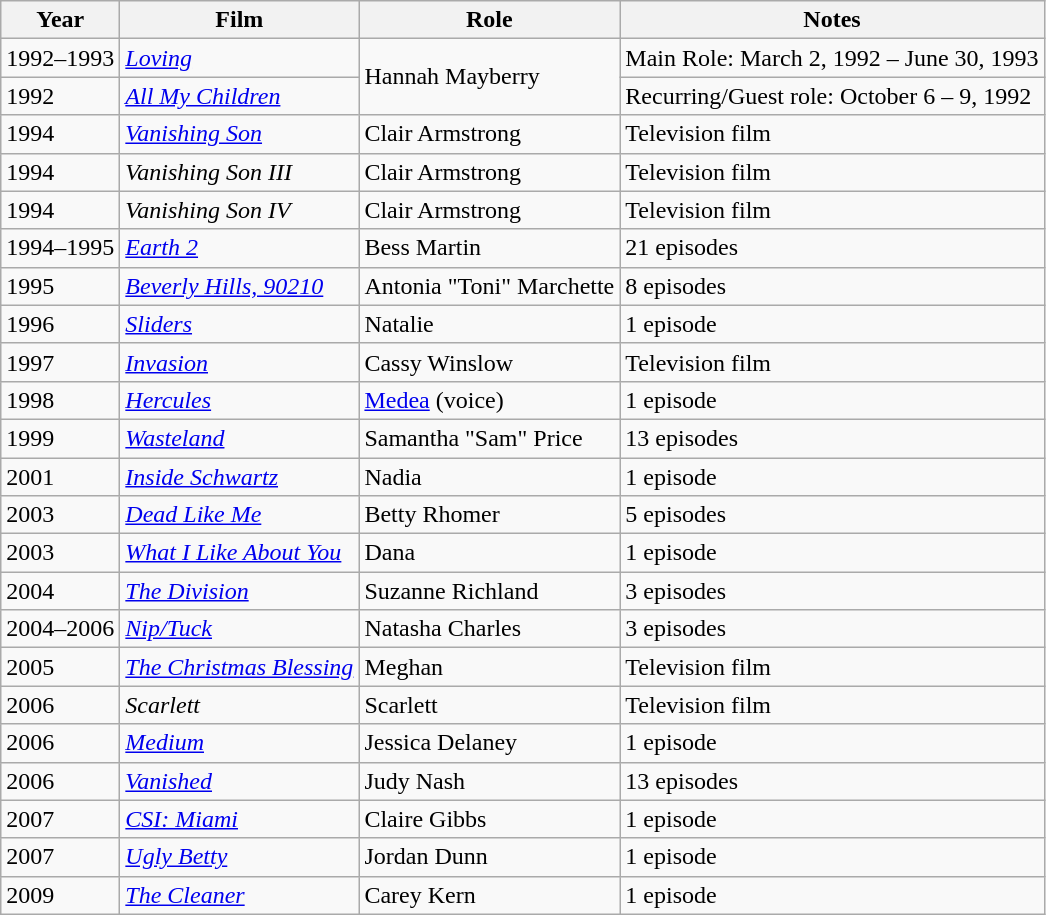<table class="wikitable sortable">
<tr>
<th>Year</th>
<th>Film</th>
<th>Role</th>
<th class=unsortable>Notes</th>
</tr>
<tr>
<td>1992–1993</td>
<td><em><a href='#'>Loving</a></em></td>
<td rowspan="2">Hannah Mayberry</td>
<td>Main Role: March 2, 1992 – June 30, 1993</td>
</tr>
<tr>
<td>1992</td>
<td><em><a href='#'>All My Children</a></em></td>
<td>Recurring/Guest role: October 6 – 9, 1992</td>
</tr>
<tr>
<td>1994</td>
<td><em><a href='#'>Vanishing Son</a></em></td>
<td>Clair Armstrong</td>
<td>Television film</td>
</tr>
<tr>
<td>1994</td>
<td><em>Vanishing Son III</em></td>
<td>Clair Armstrong</td>
<td>Television film</td>
</tr>
<tr>
<td>1994</td>
<td><em>Vanishing Son IV</em></td>
<td>Clair Armstrong</td>
<td>Television film</td>
</tr>
<tr>
<td>1994–1995</td>
<td><em><a href='#'>Earth 2</a></em></td>
<td>Bess Martin</td>
<td>21 episodes</td>
</tr>
<tr>
<td>1995</td>
<td><em><a href='#'>Beverly Hills, 90210</a></em></td>
<td>Antonia "Toni" Marchette</td>
<td>8 episodes</td>
</tr>
<tr>
<td>1996</td>
<td><em><a href='#'>Sliders</a></em></td>
<td>Natalie</td>
<td>1 episode</td>
</tr>
<tr>
<td>1997</td>
<td><em><a href='#'>Invasion</a></em></td>
<td>Cassy Winslow</td>
<td>Television film</td>
</tr>
<tr>
<td>1998</td>
<td><em><a href='#'>Hercules</a></em></td>
<td><a href='#'>Medea</a> (voice)</td>
<td>1 episode</td>
</tr>
<tr>
<td>1999</td>
<td><em><a href='#'>Wasteland</a></em></td>
<td>Samantha "Sam" Price</td>
<td>13 episodes</td>
</tr>
<tr>
<td>2001</td>
<td><em><a href='#'>Inside Schwartz</a></em></td>
<td>Nadia</td>
<td>1 episode</td>
</tr>
<tr>
<td>2003</td>
<td><em><a href='#'>Dead Like Me</a></em></td>
<td>Betty Rhomer</td>
<td>5 episodes</td>
</tr>
<tr>
<td>2003</td>
<td><em><a href='#'>What I Like About You</a></em></td>
<td>Dana</td>
<td>1 episode</td>
</tr>
<tr>
<td>2004</td>
<td><em><a href='#'>The Division</a></em></td>
<td>Suzanne Richland</td>
<td>3 episodes</td>
</tr>
<tr>
<td>2004–2006</td>
<td><em><a href='#'>Nip/Tuck</a></em></td>
<td>Natasha Charles</td>
<td>3 episodes</td>
</tr>
<tr>
<td>2005</td>
<td><em><a href='#'>The Christmas Blessing</a></em></td>
<td>Meghan</td>
<td>Television film</td>
</tr>
<tr>
<td>2006</td>
<td><em>Scarlett</em></td>
<td>Scarlett</td>
<td>Television film</td>
</tr>
<tr>
<td>2006</td>
<td><em><a href='#'>Medium</a></em></td>
<td>Jessica Delaney</td>
<td>1 episode</td>
</tr>
<tr>
<td>2006</td>
<td><em><a href='#'>Vanished</a></em></td>
<td>Judy Nash</td>
<td>13 episodes</td>
</tr>
<tr>
<td>2007</td>
<td><em><a href='#'>CSI: Miami</a></em></td>
<td>Claire Gibbs</td>
<td>1 episode</td>
</tr>
<tr>
<td>2007</td>
<td><em><a href='#'>Ugly Betty</a></em></td>
<td>Jordan Dunn</td>
<td>1 episode</td>
</tr>
<tr>
<td>2009</td>
<td><em><a href='#'>The Cleaner</a></em></td>
<td>Carey Kern</td>
<td>1 episode</td>
</tr>
</table>
